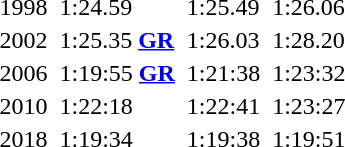<table>
<tr>
<td>1998</td>
<td></td>
<td>1:24.59</td>
<td></td>
<td>1:25.49</td>
<td></td>
<td>1:26.06</td>
</tr>
<tr>
<td>2002</td>
<td></td>
<td>1:25.35 <strong><a href='#'>GR</a></strong></td>
<td></td>
<td>1:26.03</td>
<td></td>
<td>1:28.20</td>
</tr>
<tr>
<td>2006</td>
<td></td>
<td>1:19:55 <strong><a href='#'>GR</a></strong></td>
<td></td>
<td>1:21:38</td>
<td></td>
<td>1:23:32</td>
</tr>
<tr>
<td>2010</td>
<td></td>
<td>1:22:18</td>
<td></td>
<td>1:22:41</td>
<td></td>
<td>1:23:27</td>
</tr>
<tr>
<td>2018</td>
<td></td>
<td>1:19:34 </td>
<td></td>
<td>1:19:38</td>
<td></td>
<td>1:19:51</td>
</tr>
</table>
